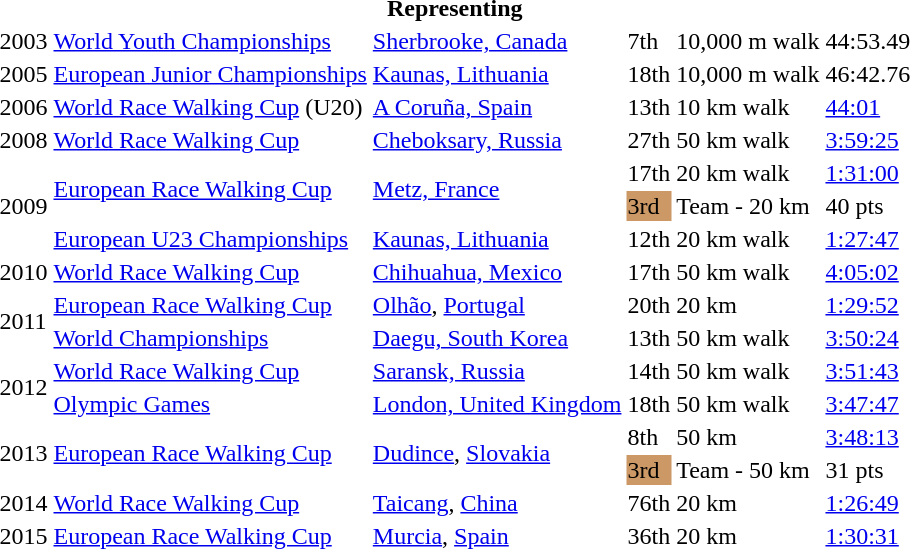<table>
<tr>
<th colspan="6">Representing </th>
</tr>
<tr>
<td>2003</td>
<td><a href='#'>World Youth Championships</a></td>
<td><a href='#'>Sherbrooke, Canada</a></td>
<td>7th</td>
<td>10,000 m walk</td>
<td>44:53.49</td>
</tr>
<tr>
<td>2005</td>
<td><a href='#'>European Junior Championships</a></td>
<td><a href='#'>Kaunas, Lithuania</a></td>
<td>18th</td>
<td>10,000 m walk</td>
<td>46:42.76</td>
</tr>
<tr>
<td>2006</td>
<td><a href='#'>World Race Walking Cup</a> (U20)</td>
<td><a href='#'>A Coruña, Spain</a></td>
<td>13th</td>
<td>10 km walk</td>
<td><a href='#'>44:01</a></td>
</tr>
<tr>
<td>2008</td>
<td><a href='#'>World Race Walking Cup</a></td>
<td><a href='#'>Cheboksary, Russia</a></td>
<td>27th</td>
<td>50 km walk</td>
<td><a href='#'>3:59:25</a></td>
</tr>
<tr>
<td rowspan=3>2009</td>
<td rowspan=2><a href='#'>European Race Walking Cup</a></td>
<td rowspan=2><a href='#'>Metz, France</a></td>
<td>17th</td>
<td>20 km walk</td>
<td><a href='#'>1:31:00</a></td>
</tr>
<tr>
<td bgcolor="cc9966">3rd</td>
<td>Team - 20 km</td>
<td>40 pts</td>
</tr>
<tr>
<td><a href='#'>European U23 Championships</a></td>
<td><a href='#'>Kaunas, Lithuania</a></td>
<td>12th</td>
<td>20 km walk</td>
<td><a href='#'>1:27:47</a></td>
</tr>
<tr>
<td>2010</td>
<td><a href='#'>World Race Walking Cup</a></td>
<td><a href='#'>Chihuahua, Mexico</a></td>
<td>17th</td>
<td>50 km walk</td>
<td><a href='#'>4:05:02</a></td>
</tr>
<tr>
<td rowspan=2>2011</td>
<td><a href='#'>European Race Walking Cup</a></td>
<td><a href='#'>Olhão</a>, <a href='#'>Portugal</a></td>
<td>20th</td>
<td>20 km</td>
<td><a href='#'>1:29:52</a></td>
</tr>
<tr>
<td><a href='#'>World Championships</a></td>
<td><a href='#'>Daegu, South Korea</a></td>
<td>13th</td>
<td>50 km walk</td>
<td><a href='#'>3:50:24</a></td>
</tr>
<tr>
<td rowspan=2>2012</td>
<td><a href='#'>World Race Walking Cup</a></td>
<td><a href='#'>Saransk, Russia</a></td>
<td>14th</td>
<td>50 km walk</td>
<td><a href='#'>3:51:43</a></td>
</tr>
<tr>
<td><a href='#'>Olympic Games</a></td>
<td><a href='#'>London, United Kingdom</a></td>
<td>18th</td>
<td>50 km walk</td>
<td><a href='#'>3:47:47</a></td>
</tr>
<tr>
<td rowspan=2>2013</td>
<td rowspan=2><a href='#'>European Race Walking Cup</a></td>
<td rowspan=2><a href='#'>Dudince</a>, <a href='#'>Slovakia</a></td>
<td>8th</td>
<td>50 km</td>
<td><a href='#'>3:48:13</a></td>
</tr>
<tr>
<td bgcolor="cc9966">3rd</td>
<td>Team - 50 km</td>
<td>31 pts</td>
</tr>
<tr>
<td>2014</td>
<td><a href='#'>World Race Walking Cup</a></td>
<td><a href='#'>Taicang</a>, <a href='#'>China</a></td>
<td>76th</td>
<td>20 km</td>
<td><a href='#'>1:26:49</a></td>
</tr>
<tr>
<td>2015</td>
<td><a href='#'>European Race Walking Cup</a></td>
<td><a href='#'>Murcia</a>, <a href='#'>Spain</a></td>
<td>36th</td>
<td>20 km</td>
<td><a href='#'>1:30:31</a></td>
</tr>
</table>
